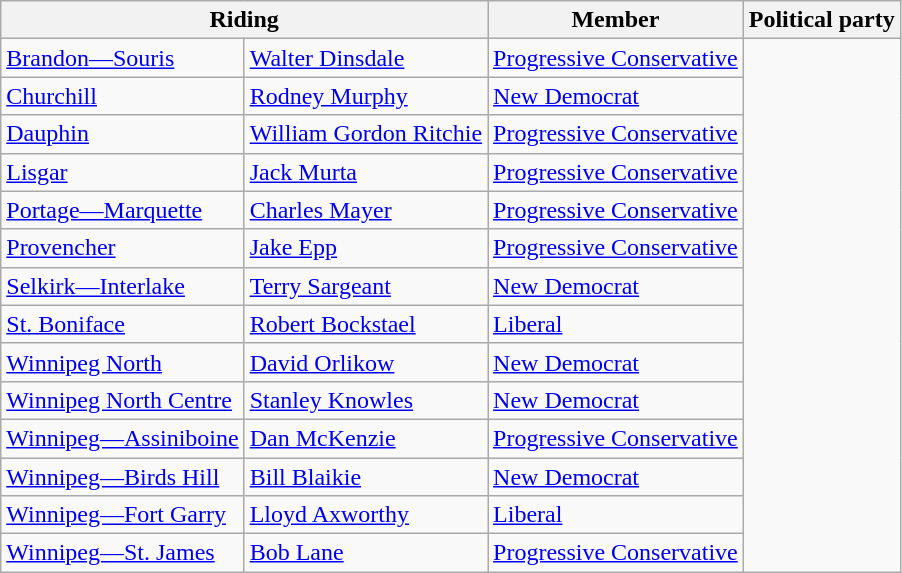<table class="wikitable">
<tr>
<th colspan="2">Riding</th>
<th>Member</th>
<th>Political party</th>
</tr>
<tr>
<td><a href='#'>Brandon—Souris</a></td>
<td><a href='#'>Walter Dinsdale</a></td>
<td><a href='#'>Progressive Conservative</a></td>
</tr>
<tr>
<td><a href='#'>Churchill</a></td>
<td><a href='#'>Rodney Murphy</a></td>
<td><a href='#'>New Democrat</a></td>
</tr>
<tr>
<td><a href='#'>Dauphin</a></td>
<td><a href='#'>William Gordon Ritchie</a></td>
<td><a href='#'>Progressive Conservative</a></td>
</tr>
<tr>
<td><a href='#'>Lisgar</a></td>
<td><a href='#'>Jack Murta</a></td>
<td><a href='#'>Progressive Conservative</a></td>
</tr>
<tr>
<td><a href='#'>Portage—Marquette</a></td>
<td><a href='#'>Charles Mayer</a></td>
<td><a href='#'>Progressive Conservative</a></td>
</tr>
<tr>
<td><a href='#'>Provencher</a></td>
<td><a href='#'>Jake Epp</a></td>
<td><a href='#'>Progressive Conservative</a></td>
</tr>
<tr>
<td><a href='#'>Selkirk—Interlake</a></td>
<td><a href='#'>Terry Sargeant</a></td>
<td><a href='#'>New Democrat</a></td>
</tr>
<tr>
<td><a href='#'>St. Boniface</a></td>
<td><a href='#'>Robert Bockstael</a></td>
<td><a href='#'>Liberal</a></td>
</tr>
<tr>
<td><a href='#'>Winnipeg North</a></td>
<td><a href='#'>David Orlikow</a></td>
<td><a href='#'>New Democrat</a></td>
</tr>
<tr>
<td><a href='#'>Winnipeg North Centre</a></td>
<td><a href='#'>Stanley Knowles</a></td>
<td><a href='#'>New Democrat</a></td>
</tr>
<tr>
<td><a href='#'>Winnipeg—Assiniboine</a></td>
<td><a href='#'>Dan McKenzie</a></td>
<td><a href='#'>Progressive Conservative</a></td>
</tr>
<tr>
<td><a href='#'>Winnipeg—Birds Hill</a></td>
<td><a href='#'>Bill Blaikie</a></td>
<td><a href='#'>New Democrat</a></td>
</tr>
<tr>
<td><a href='#'>Winnipeg—Fort Garry</a></td>
<td><a href='#'>Lloyd Axworthy</a></td>
<td><a href='#'>Liberal</a></td>
</tr>
<tr>
<td><a href='#'>Winnipeg—St. James</a></td>
<td><a href='#'>Bob Lane</a></td>
<td><a href='#'>Progressive Conservative</a></td>
</tr>
</table>
